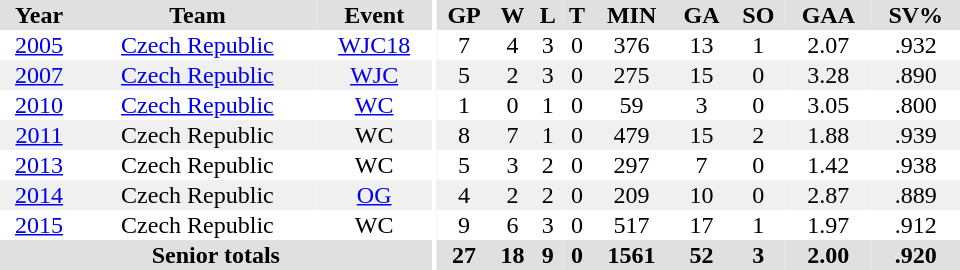<table border="0" cellpadding="1" cellspacing="0" ID="Table3" style="text-align:center; width:40em">
<tr ALIGN="center" bgcolor="#e0e0e0">
<th>Year</th>
<th>Team</th>
<th>Event</th>
<th rowspan="99" bgcolor="#ffffff"></th>
<th>GP</th>
<th>W</th>
<th>L</th>
<th>T</th>
<th>MIN</th>
<th>GA</th>
<th>SO</th>
<th>GAA</th>
<th>SV%</th>
</tr>
<tr>
<td><a href='#'>2005</a></td>
<td><a href='#'>Czech Republic</a></td>
<td><a href='#'>WJC18</a></td>
<td>7</td>
<td>4</td>
<td>3</td>
<td>0</td>
<td>376</td>
<td>13</td>
<td>1</td>
<td>2.07</td>
<td>.932</td>
</tr>
<tr bgcolor="#f0f0f0">
<td><a href='#'>2007</a></td>
<td><a href='#'>Czech Republic</a></td>
<td><a href='#'>WJC</a></td>
<td>5</td>
<td>2</td>
<td>3</td>
<td>0</td>
<td>275</td>
<td>15</td>
<td>0</td>
<td>3.28</td>
<td>.890</td>
</tr>
<tr>
<td><a href='#'>2010</a></td>
<td><a href='#'>Czech Republic</a></td>
<td><a href='#'>WC</a></td>
<td>1</td>
<td>0</td>
<td>1</td>
<td>0</td>
<td>59</td>
<td>3</td>
<td>0</td>
<td>3.05</td>
<td>.800</td>
</tr>
<tr bgcolor="#f0f0f0">
<td><a href='#'>2011</a></td>
<td>Czech Republic</td>
<td>WC</td>
<td>8</td>
<td>7</td>
<td>1</td>
<td>0</td>
<td>479</td>
<td>15</td>
<td>2</td>
<td>1.88</td>
<td>.939</td>
</tr>
<tr>
<td><a href='#'>2013</a></td>
<td>Czech Republic</td>
<td>WC</td>
<td>5</td>
<td>3</td>
<td>2</td>
<td>0</td>
<td>297</td>
<td>7</td>
<td>0</td>
<td>1.42</td>
<td>.938</td>
</tr>
<tr bgcolor="#f0f0f0">
<td><a href='#'>2014</a></td>
<td>Czech Republic</td>
<td><a href='#'>OG</a></td>
<td>4</td>
<td>2</td>
<td>2</td>
<td>0</td>
<td>209</td>
<td>10</td>
<td>0</td>
<td>2.87</td>
<td>.889</td>
</tr>
<tr>
<td><a href='#'>2015</a></td>
<td>Czech Republic</td>
<td>WC</td>
<td>9</td>
<td>6</td>
<td>3</td>
<td>0</td>
<td>517</td>
<td>17</td>
<td>1</td>
<td>1.97</td>
<td>.912</td>
</tr>
<tr bgcolor="#e0e0e0">
<th colspan=3>Senior totals</th>
<th>27</th>
<th>18</th>
<th>9</th>
<th>0</th>
<th>1561</th>
<th>52</th>
<th>3</th>
<th>2.00</th>
<th>.920</th>
</tr>
</table>
